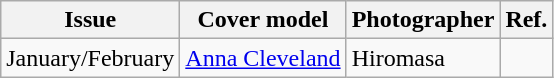<table class="sortable wikitable">
<tr>
<th>Issue</th>
<th>Cover model</th>
<th>Photographer</th>
<th>Ref.</th>
</tr>
<tr>
<td>January/February</td>
<td><a href='#'>Anna Cleveland</a></td>
<td>Hiromasa</td>
<td></td>
</tr>
</table>
